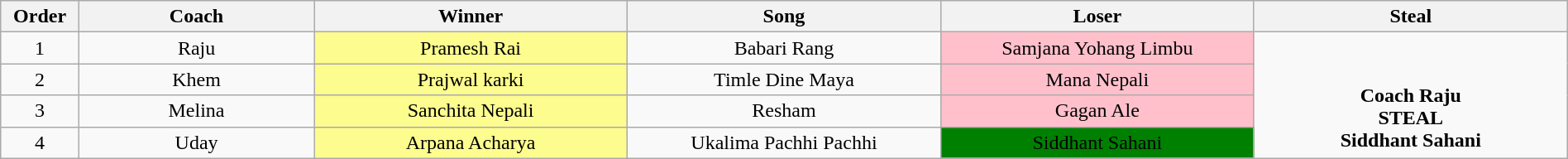<table class="wikitable" style="text-align:center; width:100%;">
<tr>
<th scope="col" style="width:5%;">Order</th>
<th scope="col" style="width:15%;">Coach</th>
<th scope="col" style="width:20%;">Winner</th>
<th scope="col" style="width:20%;">Song</th>
<th scope="col" style="width:20%;">Loser</th>
<th scope="col" style="width:20%;">Steal</th>
</tr>
<tr>
<td scope="row">1</td>
<td>Raju</td>
<td style="background:#fdfc8f;">Pramesh Rai</td>
<td>Babari Rang</td>
<td style="background:pink;">Samjana Yohang Limbu</td>
<td rowspan="4"><br><br><strong>Coach Raju</strong>
<br><strong>STEAL</strong>
<br><strong>Siddhant Sahani</strong></td>
</tr>
<tr>
<td scope="row">2</td>
<td>Khem</td>
<td style="background:#fdfc8f;">Prajwal karki</td>
<td>Timle Dine Maya</td>
<td style="background:pink;">Mana Nepali</td>
</tr>
<tr>
<td scope="row">3</td>
<td>Melina</td>
<td style="background:#fdfc8f;">Sanchita Nepali</td>
<td>Resham</td>
<td style="background:pink;">Gagan Ale</td>
</tr>
<tr>
<td scope="row">4</td>
<td>Uday</td>
<td style="background:#fdfc8f;">Arpana Acharya</td>
<td>Ukalima Pachhi Pachhi</td>
<td style="background:Green;">Siddhant Sahani</td>
</tr>
</table>
